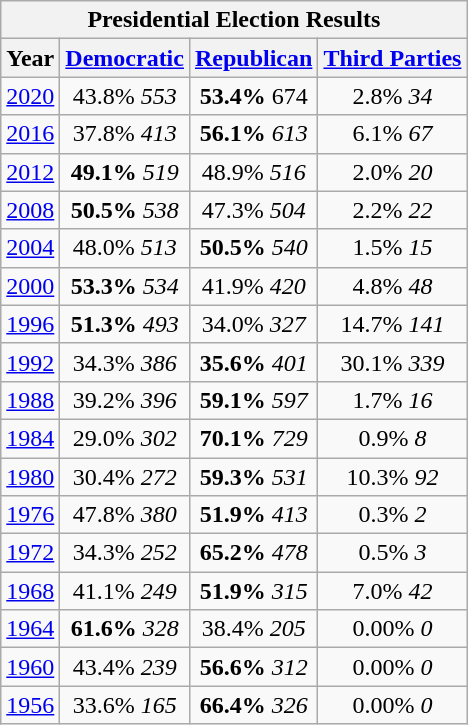<table class="wikitable">
<tr>
<th colspan="4">Presidential Election Results</th>
</tr>
<tr>
<th>Year</th>
<th><a href='#'>Democratic</a></th>
<th><a href='#'>Republican</a></th>
<th><a href='#'>Third Parties</a></th>
</tr>
<tr>
<td align="center" ><a href='#'>2020</a></td>
<td align="center" >43.8% <em>553</em></td>
<td align="center" ><strong>53.4%</strong> 674</td>
<td align="center" >2.8% <em>34</em></td>
</tr>
<tr>
<td align="center" ><a href='#'>2016</a></td>
<td align="center" >37.8% <em>413</em></td>
<td align="center" ><strong>56.1%</strong> <em>613</em></td>
<td align="center" >6.1% <em>67</em></td>
</tr>
<tr>
<td align="center" ><a href='#'>2012</a></td>
<td align="center" ><strong>49.1%</strong> <em>519</em></td>
<td align="center" >48.9% <em>516</em></td>
<td align="center" >2.0% <em>20</em></td>
</tr>
<tr>
<td align="center" ><a href='#'>2008</a></td>
<td align="center" ><strong>50.5%</strong> <em>538</em></td>
<td align="center" >47.3% <em>504</em></td>
<td align="center" >2.2% <em>22</em></td>
</tr>
<tr>
<td align="center" ><a href='#'>2004</a></td>
<td align="center" >48.0% <em>513</em></td>
<td align="center" ><strong>50.5%</strong> <em>540</em></td>
<td align="center" >1.5% <em>15</em></td>
</tr>
<tr>
<td align="center" ><a href='#'>2000</a></td>
<td align="center" ><strong>53.3%</strong> <em>534</em></td>
<td align="center" >41.9% <em>420</em></td>
<td align="center" >4.8% <em>48</em></td>
</tr>
<tr>
<td align="center" ><a href='#'>1996</a></td>
<td align="center" ><strong>51.3%</strong> <em>493</em></td>
<td align="center" >34.0% <em>327</em></td>
<td align="center" >14.7% <em>141</em></td>
</tr>
<tr>
<td align="center" ><a href='#'>1992</a></td>
<td align="center" >34.3% <em>386</em></td>
<td align="center" ><strong>35.6%</strong> <em>401</em></td>
<td align="center" >30.1% <em>339</em></td>
</tr>
<tr>
<td align="center" ><a href='#'>1988</a></td>
<td align="center" >39.2% <em>396</em></td>
<td align="center" ><strong>59.1%</strong> <em>597</em></td>
<td align="center" >1.7% <em>16</em></td>
</tr>
<tr>
<td align="center" ><a href='#'>1984</a></td>
<td align="center" >29.0% <em>302</em></td>
<td align="center" ><strong>70.1%</strong> <em>729</em></td>
<td align="center" >0.9% <em>8</em></td>
</tr>
<tr>
<td align="center" ><a href='#'>1980</a></td>
<td align="center" >30.4% <em>272</em></td>
<td align="center" ><strong>59.3%</strong> <em>531</em></td>
<td align="center" >10.3% <em>92</em></td>
</tr>
<tr>
<td align="center" ><a href='#'>1976</a></td>
<td align="center" >47.8% <em>380</em></td>
<td align="center" ><strong>51.9%</strong> <em>413</em></td>
<td align="center" >0.3% <em>2</em></td>
</tr>
<tr>
<td align="center" ><a href='#'>1972</a></td>
<td align="center" >34.3% <em>252</em></td>
<td align="center" ><strong>65.2%</strong> <em>478</em></td>
<td align="center" >0.5% <em>3</em></td>
</tr>
<tr>
<td align="center" ><a href='#'>1968</a></td>
<td align="center" >41.1% <em>249</em></td>
<td align="center" ><strong>51.9%</strong> <em>315</em></td>
<td align="center" >7.0% <em>42</em></td>
</tr>
<tr>
<td align="center" ><a href='#'>1964</a></td>
<td align="center" ><strong>61.6%</strong> <em>328</em></td>
<td align="center" >38.4% <em>205</em></td>
<td align="center" >0.00% <em>0</em></td>
</tr>
<tr>
<td align="center" ><a href='#'>1960</a></td>
<td align="center" >43.4% <em>239</em></td>
<td align="center" ><strong>56.6%</strong> <em>312</em></td>
<td align="center" >0.00% <em>0</em></td>
</tr>
<tr>
<td align="center" ><a href='#'>1956</a></td>
<td align="center" >33.6% <em>165</em></td>
<td align="center" ><strong>66.4%</strong> <em>326</em></td>
<td align="center" >0.00% <em>0</em></td>
</tr>
</table>
